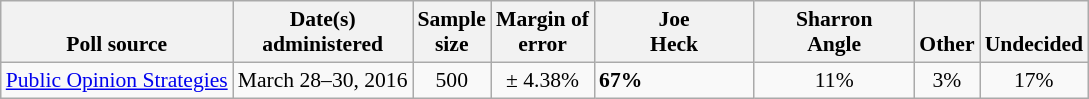<table class="wikitable" style="font-size:90%;">
<tr valign= bottom>
<th>Poll source</th>
<th>Date(s)<br>administered</th>
<th>Sample<br>size</th>
<th>Margin of<br>error</th>
<th style="width:100px;">Joe<br>Heck</th>
<th style="width:100px;">Sharron<br>Angle</th>
<th>Other</th>
<th>Undecided</th>
</tr>
<tr>
<td><a href='#'>Public Opinion Strategies</a></td>
<td align=center>March 28–30, 2016</td>
<td align=center>500</td>
<td align=center>± 4.38%</td>
<td><strong>67%</strong></td>
<td align=center>11%</td>
<td align=center>3%</td>
<td align=center>17%</td>
</tr>
</table>
